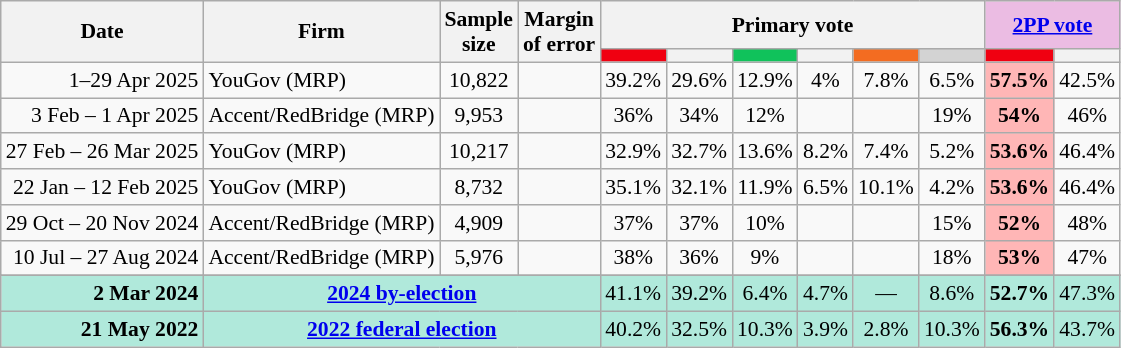<table class="nowrap wikitable tpl-blanktable" style=text-align:center;font-size:90%>
<tr>
<th rowspan=2>Date</th>
<th rowspan=2>Firm</th>
<th rowspan=2>Sample<br>size</th>
<th rowspan=2>Margin<br>of error</th>
<th colspan=6>Primary vote</th>
<th colspan=2 class=unsortable style=background:#ebbce3><a href='#'>2PP vote</a></th>
</tr>
<tr>
<th style="background:#F00011"></th>
<th style=background:></th>
<th style=background:#10C25B></th>
<th style=background:></th>
<th style=background:#f36c21></th>
<th style=background:lightgray></th>
<th style="background:#F00011"></th>
<th style=background:></th>
</tr>
<tr>
<td align=right>1–29 Apr 2025</td>
<td align=left>YouGov (MRP)</td>
<td>10,822</td>
<td></td>
<td>39.2%</td>
<td>29.6%</td>
<td>12.9%</td>
<td>4%</td>
<td>7.8%</td>
<td>6.5%</td>
<th style="background:#FFB6B6">57.5%</th>
<td>42.5%</td>
</tr>
<tr>
<td align=right>3 Feb – 1 Apr 2025</td>
<td align=left>Accent/RedBridge (MRP)</td>
<td>9,953</td>
<td></td>
<td>36%</td>
<td>34%</td>
<td>12%</td>
<td></td>
<td></td>
<td>19%</td>
<th style="background:#FFB6B6">54%</th>
<td>46%</td>
</tr>
<tr>
<td align=right>27 Feb – 26 Mar 2025</td>
<td align=left>YouGov (MRP)</td>
<td>10,217</td>
<td></td>
<td>32.9%</td>
<td>32.7%</td>
<td>13.6%</td>
<td>8.2%</td>
<td>7.4%</td>
<td>5.2%</td>
<th style="background:#FFB6B6">53.6%</th>
<td>46.4%</td>
</tr>
<tr>
<td align=right>22 Jan – 12 Feb 2025</td>
<td align=left>YouGov (MRP)</td>
<td>8,732</td>
<td></td>
<td>35.1%</td>
<td>32.1%</td>
<td>11.9%</td>
<td>6.5%</td>
<td>10.1%</td>
<td>4.2%</td>
<th style="background:#FFB6B6">53.6%</th>
<td>46.4%</td>
</tr>
<tr>
<td align=right>29 Oct – 20 Nov 2024</td>
<td align=left>Accent/RedBridge (MRP)</td>
<td>4,909</td>
<td></td>
<td>37%</td>
<td>37%</td>
<td>10%</td>
<td></td>
<td></td>
<td>15%</td>
<th style="background:#FFB6B6">52%</th>
<td>48%</td>
</tr>
<tr>
<td align=right>10 Jul – 27 Aug 2024</td>
<td align=left>Accent/RedBridge (MRP)</td>
<td>5,976</td>
<td></td>
<td>38%</td>
<td>36%</td>
<td>9%</td>
<td></td>
<td></td>
<td>18%</td>
<th style="background:#FFB6B6"><strong>53%</strong></th>
<td>47%</td>
</tr>
<tr>
</tr>
<tr style="background:#b0e9db">
<td style="text-align:right" data-sort-value="21-May-2022"><strong>2 Mar 2024</strong></td>
<td colspan="3" style="text-align:center"><strong><a href='#'>2024 by-election</a></strong></td>
<td>41.1%</td>
<td>39.2%</td>
<td>6.4%</td>
<td>4.7%</td>
<td>—</td>
<td>8.6%</td>
<td><strong>52.7%</strong></td>
<td>47.3%</td>
</tr>
<tr style="background:#b0e9db">
<td style="text-align:right" data-sort-value="21-May-2022"><strong>21 May 2022</strong></td>
<td colspan="3" style="text-align:center"><strong><a href='#'>2022 federal election</a></strong></td>
<td>40.2%</td>
<td>32.5%</td>
<td>10.3%</td>
<td>3.9%</td>
<td>2.8%</td>
<td>10.3%</td>
<td><strong>56.3%</strong></td>
<td>43.7%</td>
</tr>
</table>
